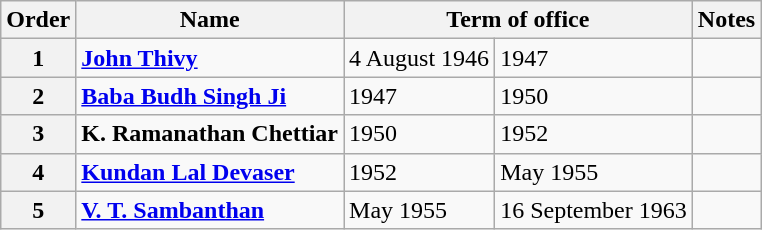<table class="wikitable">
<tr>
<th>Order</th>
<th>Name</th>
<th colspan="2">Term of office</th>
<th>Notes</th>
</tr>
<tr>
<th>1</th>
<td><strong><a href='#'>John Thivy</a></strong></td>
<td>4 August 1946</td>
<td>1947</td>
<td></td>
</tr>
<tr>
<th>2</th>
<td><strong><a href='#'>Baba Budh Singh Ji</a></strong></td>
<td>1947</td>
<td>1950</td>
<td></td>
</tr>
<tr>
<th>3</th>
<td><strong>K. Ramanathan Chettiar</strong></td>
<td>1950</td>
<td>1952</td>
<td></td>
</tr>
<tr>
<th>4</th>
<td><strong><a href='#'>Kundan Lal Devaser</a></strong></td>
<td>1952</td>
<td>May 1955</td>
<td></td>
</tr>
<tr>
<th>5</th>
<td><strong><a href='#'>V. T. Sambanthan</a></strong></td>
<td>May 1955</td>
<td>16 September 1963</td>
<td></td>
</tr>
</table>
